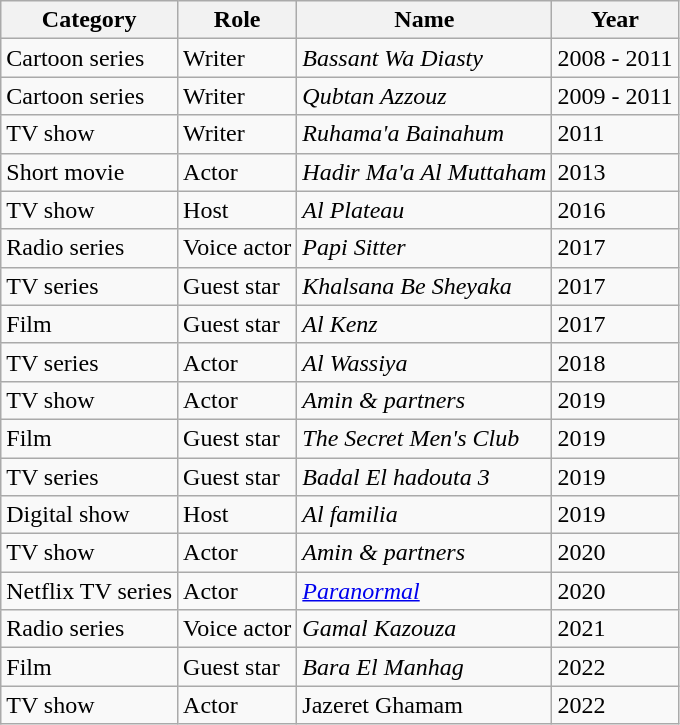<table class="wikitable">
<tr>
<th>Category</th>
<th>Role</th>
<th>Name</th>
<th>Year</th>
</tr>
<tr>
<td>Cartoon series</td>
<td>Writer</td>
<td><em>Bassant Wa Diasty</em></td>
<td>2008 - 2011</td>
</tr>
<tr>
<td>Cartoon series</td>
<td>Writer</td>
<td><em>Qubtan Azzouz</em></td>
<td>2009 - 2011</td>
</tr>
<tr>
<td>TV show</td>
<td>Writer</td>
<td><em>Ruhama'a Bainahum</em></td>
<td>2011</td>
</tr>
<tr>
<td>Short movie</td>
<td>Actor</td>
<td><em>Hadir Ma'a Al Muttaham</em></td>
<td>2013</td>
</tr>
<tr>
<td>TV show</td>
<td>Host</td>
<td><em>Al Plateau</em></td>
<td>2016</td>
</tr>
<tr>
<td>Radio series</td>
<td>Voice actor</td>
<td><em>Papi Sitter</em></td>
<td>2017</td>
</tr>
<tr>
<td>TV series</td>
<td>Guest star</td>
<td><em>Khalsana Be Sheyaka</em></td>
<td>2017</td>
</tr>
<tr>
<td>Film</td>
<td>Guest star</td>
<td><em>Al Kenz</em></td>
<td>2017</td>
</tr>
<tr>
<td>TV series</td>
<td>Actor</td>
<td><em>Al Wassiya</em></td>
<td>2018</td>
</tr>
<tr>
<td>TV show</td>
<td>Actor</td>
<td><em>Amin & partners</em></td>
<td>2019</td>
</tr>
<tr>
<td>Film</td>
<td>Guest star</td>
<td><em>The Secret Men's Club</em></td>
<td>2019</td>
</tr>
<tr>
<td>TV series</td>
<td>Guest star</td>
<td><em>Badal El hadouta 3</em></td>
<td>2019</td>
</tr>
<tr>
<td>Digital show</td>
<td>Host</td>
<td><em>Al familia</em></td>
<td>2019</td>
</tr>
<tr>
<td>TV show</td>
<td>Actor</td>
<td><em>Amin & partners</em></td>
<td>2020</td>
</tr>
<tr>
<td>Netflix TV series</td>
<td>Actor</td>
<td><em><a href='#'>Paranormal</a></em></td>
<td>2020</td>
</tr>
<tr>
<td>Radio series</td>
<td>Voice actor</td>
<td><em>Gamal Kazouza</em></td>
<td>2021</td>
</tr>
<tr>
<td>Film</td>
<td>Guest star</td>
<td><em>Bara El Manhag</em></td>
<td>2022</td>
</tr>
<tr>
<td>TV show</td>
<td>Actor</td>
<td>Jazeret Ghamam</td>
<td>2022</td>
</tr>
</table>
